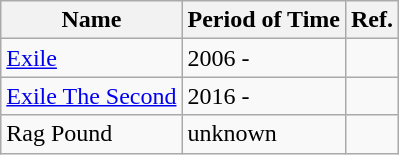<table class="wikitable">
<tr>
<th>Name</th>
<th>Period of Time</th>
<th>Ref.</th>
</tr>
<tr>
<td><a href='#'>Exile</a></td>
<td>2006 -</td>
<td></td>
</tr>
<tr>
<td><a href='#'>Exile The Second</a></td>
<td>2016 -</td>
<td></td>
</tr>
<tr>
<td>Rag Pound</td>
<td>unknown</td>
<td></td>
</tr>
</table>
